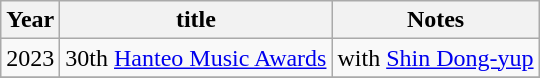<table class="wikitable">
<tr>
<th>Year</th>
<th>title</th>
<th>Notes</th>
</tr>
<tr>
<td>2023</td>
<td>30th <a href='#'>Hanteo Music Awards</a></td>
<td>with <a href='#'>Shin Dong-yup</a></td>
</tr>
<tr>
</tr>
</table>
